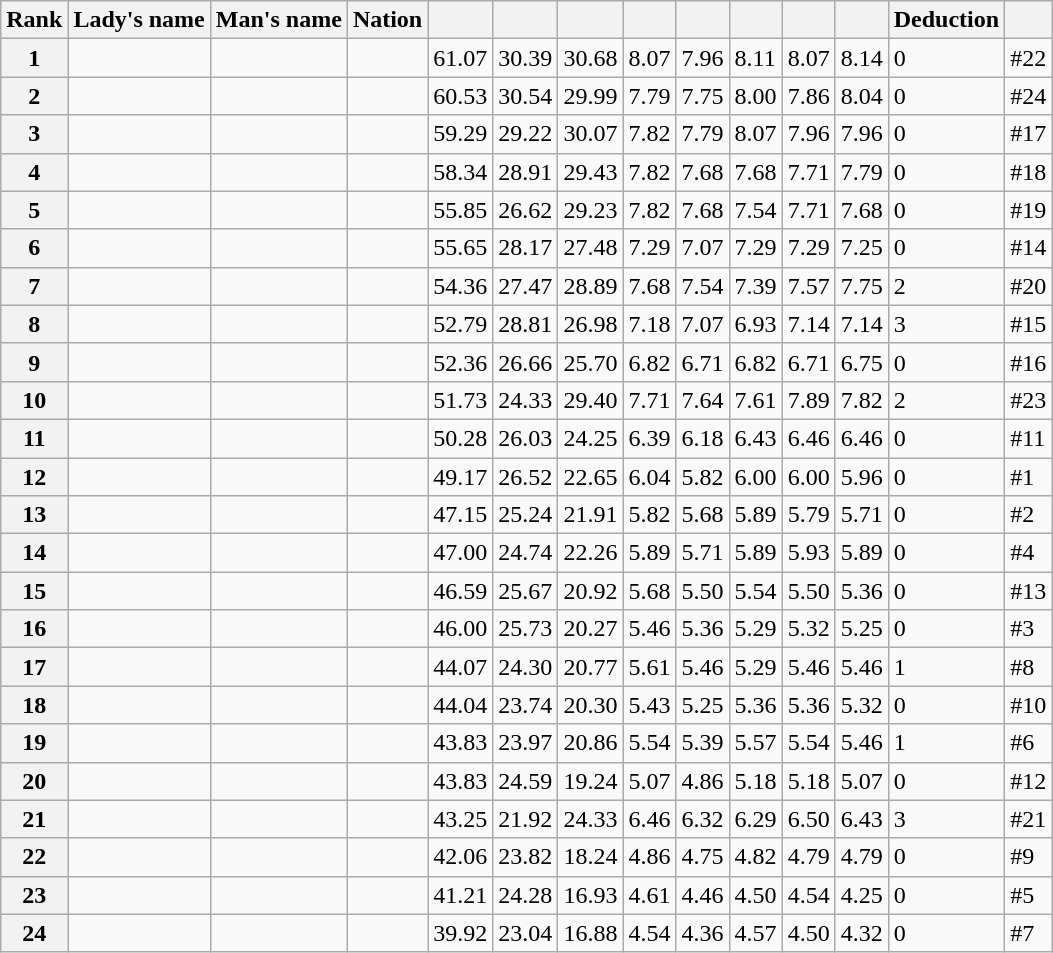<table class="wikitable sortable">
<tr>
<th>Rank</th>
<th>Lady's name</th>
<th>Man's name</th>
<th>Nation</th>
<th></th>
<th></th>
<th></th>
<th></th>
<th></th>
<th></th>
<th></th>
<th></th>
<th>Deduction</th>
<th></th>
</tr>
<tr>
<th>1</th>
<td></td>
<td></td>
<td></td>
<td>61.07</td>
<td>30.39</td>
<td>30.68</td>
<td>8.07</td>
<td>7.96</td>
<td>8.11</td>
<td>8.07</td>
<td>8.14</td>
<td>0</td>
<td>#22</td>
</tr>
<tr>
<th>2</th>
<td></td>
<td></td>
<td></td>
<td>60.53</td>
<td>30.54</td>
<td>29.99</td>
<td>7.79</td>
<td>7.75</td>
<td>8.00</td>
<td>7.86</td>
<td>8.04</td>
<td>0</td>
<td>#24</td>
</tr>
<tr>
<th>3</th>
<td></td>
<td></td>
<td></td>
<td>59.29</td>
<td>29.22</td>
<td>30.07</td>
<td>7.82</td>
<td>7.79</td>
<td>8.07</td>
<td>7.96</td>
<td>7.96</td>
<td>0</td>
<td>#17</td>
</tr>
<tr>
<th>4</th>
<td></td>
<td></td>
<td></td>
<td>58.34</td>
<td>28.91</td>
<td>29.43</td>
<td>7.82</td>
<td>7.68</td>
<td>7.68</td>
<td>7.71</td>
<td>7.79</td>
<td>0</td>
<td>#18</td>
</tr>
<tr>
<th>5</th>
<td></td>
<td></td>
<td></td>
<td>55.85</td>
<td>26.62</td>
<td>29.23</td>
<td>7.82</td>
<td>7.68</td>
<td>7.54</td>
<td>7.71</td>
<td>7.68</td>
<td>0</td>
<td>#19</td>
</tr>
<tr>
<th>6</th>
<td></td>
<td></td>
<td></td>
<td>55.65</td>
<td>28.17</td>
<td>27.48</td>
<td>7.29</td>
<td>7.07</td>
<td>7.29</td>
<td>7.29</td>
<td>7.25</td>
<td>0</td>
<td>#14</td>
</tr>
<tr>
<th>7</th>
<td></td>
<td></td>
<td></td>
<td>54.36</td>
<td>27.47</td>
<td>28.89</td>
<td>7.68</td>
<td>7.54</td>
<td>7.39</td>
<td>7.57</td>
<td>7.75</td>
<td>2</td>
<td>#20</td>
</tr>
<tr>
<th>8</th>
<td></td>
<td></td>
<td></td>
<td>52.79</td>
<td>28.81</td>
<td>26.98</td>
<td>7.18</td>
<td>7.07</td>
<td>6.93</td>
<td>7.14</td>
<td>7.14</td>
<td>3</td>
<td>#15</td>
</tr>
<tr>
<th>9</th>
<td></td>
<td></td>
<td></td>
<td>52.36</td>
<td>26.66</td>
<td>25.70</td>
<td>6.82</td>
<td>6.71</td>
<td>6.82</td>
<td>6.71</td>
<td>6.75</td>
<td>0</td>
<td>#16</td>
</tr>
<tr>
<th>10</th>
<td></td>
<td></td>
<td></td>
<td>51.73</td>
<td>24.33</td>
<td>29.40</td>
<td>7.71</td>
<td>7.64</td>
<td>7.61</td>
<td>7.89</td>
<td>7.82</td>
<td>2</td>
<td>#23</td>
</tr>
<tr>
<th>11</th>
<td></td>
<td></td>
<td></td>
<td>50.28</td>
<td>26.03</td>
<td>24.25</td>
<td>6.39</td>
<td>6.18</td>
<td>6.43</td>
<td>6.46</td>
<td>6.46</td>
<td>0</td>
<td>#11</td>
</tr>
<tr>
<th>12</th>
<td></td>
<td></td>
<td></td>
<td>49.17</td>
<td>26.52</td>
<td>22.65</td>
<td>6.04</td>
<td>5.82</td>
<td>6.00</td>
<td>6.00</td>
<td>5.96</td>
<td>0</td>
<td>#1</td>
</tr>
<tr>
<th>13</th>
<td></td>
<td></td>
<td></td>
<td>47.15</td>
<td>25.24</td>
<td>21.91</td>
<td>5.82</td>
<td>5.68</td>
<td>5.89</td>
<td>5.79</td>
<td>5.71</td>
<td>0</td>
<td>#2</td>
</tr>
<tr>
<th>14</th>
<td></td>
<td></td>
<td></td>
<td>47.00</td>
<td>24.74</td>
<td>22.26</td>
<td>5.89</td>
<td>5.71</td>
<td>5.89</td>
<td>5.93</td>
<td>5.89</td>
<td>0</td>
<td>#4</td>
</tr>
<tr>
<th>15</th>
<td></td>
<td></td>
<td></td>
<td>46.59</td>
<td>25.67</td>
<td>20.92</td>
<td>5.68</td>
<td>5.50</td>
<td>5.54</td>
<td>5.50</td>
<td>5.36</td>
<td>0</td>
<td>#13</td>
</tr>
<tr>
<th>16</th>
<td></td>
<td></td>
<td></td>
<td>46.00</td>
<td>25.73</td>
<td>20.27</td>
<td>5.46</td>
<td>5.36</td>
<td>5.29</td>
<td>5.32</td>
<td>5.25</td>
<td>0</td>
<td>#3</td>
</tr>
<tr>
<th>17</th>
<td></td>
<td></td>
<td></td>
<td>44.07</td>
<td>24.30</td>
<td>20.77</td>
<td>5.61</td>
<td>5.46</td>
<td>5.29</td>
<td>5.46</td>
<td>5.46</td>
<td>1</td>
<td>#8</td>
</tr>
<tr>
<th>18</th>
<td></td>
<td></td>
<td></td>
<td>44.04</td>
<td>23.74</td>
<td>20.30</td>
<td>5.43</td>
<td>5.25</td>
<td>5.36</td>
<td>5.36</td>
<td>5.32</td>
<td>0</td>
<td>#10</td>
</tr>
<tr>
<th>19</th>
<td></td>
<td></td>
<td></td>
<td>43.83</td>
<td>23.97</td>
<td>20.86</td>
<td>5.54</td>
<td>5.39</td>
<td>5.57</td>
<td>5.54</td>
<td>5.46</td>
<td>1</td>
<td>#6</td>
</tr>
<tr>
<th>20</th>
<td></td>
<td></td>
<td></td>
<td>43.83</td>
<td>24.59</td>
<td>19.24</td>
<td>5.07</td>
<td>4.86</td>
<td>5.18</td>
<td>5.18</td>
<td>5.07</td>
<td>0</td>
<td>#12</td>
</tr>
<tr>
<th>21</th>
<td></td>
<td></td>
<td></td>
<td>43.25</td>
<td>21.92</td>
<td>24.33</td>
<td>6.46</td>
<td>6.32</td>
<td>6.29</td>
<td>6.50</td>
<td>6.43</td>
<td>3</td>
<td>#21</td>
</tr>
<tr>
<th>22</th>
<td></td>
<td></td>
<td></td>
<td>42.06</td>
<td>23.82</td>
<td>18.24</td>
<td>4.86</td>
<td>4.75</td>
<td>4.82</td>
<td>4.79</td>
<td>4.79</td>
<td>0</td>
<td>#9</td>
</tr>
<tr>
<th>23</th>
<td></td>
<td></td>
<td></td>
<td>41.21</td>
<td>24.28</td>
<td>16.93</td>
<td>4.61</td>
<td>4.46</td>
<td>4.50</td>
<td>4.54</td>
<td>4.25</td>
<td>0</td>
<td>#5</td>
</tr>
<tr>
<th>24</th>
<td></td>
<td></td>
<td></td>
<td>39.92</td>
<td>23.04</td>
<td>16.88</td>
<td>4.54</td>
<td>4.36</td>
<td>4.57</td>
<td>4.50</td>
<td>4.32</td>
<td>0</td>
<td>#7</td>
</tr>
</table>
